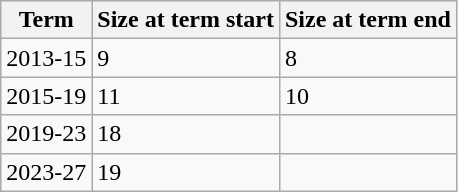<table class="wikitable sortable">
<tr>
<th>Term</th>
<th>Size at term start</th>
<th>Size at term end</th>
</tr>
<tr>
<td>2013-15</td>
<td>9</td>
<td>8</td>
</tr>
<tr>
<td>2015-19</td>
<td>11</td>
<td>10</td>
</tr>
<tr>
<td>2019-23</td>
<td>18</td>
<td></td>
</tr>
<tr>
<td>2023-27</td>
<td>19</td>
<td></td>
</tr>
</table>
